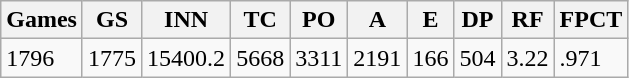<table class="wikitable">
<tr>
<th>Games</th>
<th>GS</th>
<th>INN</th>
<th>TC</th>
<th>PO</th>
<th>A</th>
<th>E</th>
<th>DP</th>
<th>RF</th>
<th>FPCT</th>
</tr>
<tr>
<td>1796</td>
<td>1775</td>
<td>15400.2</td>
<td>5668</td>
<td>3311</td>
<td>2191</td>
<td>166</td>
<td>504</td>
<td>3.22</td>
<td>.971</td>
</tr>
</table>
